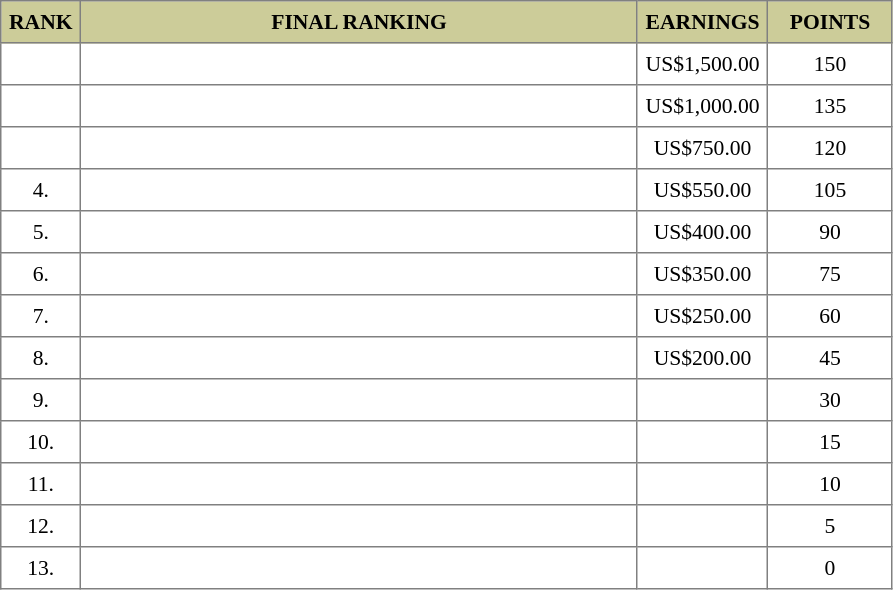<table border="1" cellspacing="2" cellpadding="5" style="border-collapse: collapse; font-size: 90%;">
<tr bgcolor="CCCC99">
<th>RANK</th>
<th style="width: 25em">FINAL RANKING</th>
<th style="width: 5em">EARNINGS</th>
<th style="width: 5em">POINTS</th>
</tr>
<tr>
<td align="center"></td>
<td></td>
<td align="center">US$1,500.00</td>
<td align="center">150</td>
</tr>
<tr>
<td align="center"></td>
<td></td>
<td align="center">US$1,000.00</td>
<td align="center">135</td>
</tr>
<tr>
<td align="center"></td>
<td></td>
<td align="center">US$750.00</td>
<td align="center">120</td>
</tr>
<tr>
<td align="center">4.</td>
<td></td>
<td align="center">US$550.00</td>
<td align="center">105</td>
</tr>
<tr>
<td align="center">5.</td>
<td></td>
<td align="center">US$400.00</td>
<td align="center">90</td>
</tr>
<tr>
<td align="center">6.</td>
<td></td>
<td align="center">US$350.00</td>
<td align="center">75</td>
</tr>
<tr>
<td align="center">7.</td>
<td></td>
<td align="center">US$250.00</td>
<td align="center">60</td>
</tr>
<tr>
<td align="center">8.</td>
<td></td>
<td align="center">US$200.00</td>
<td align="center">45</td>
</tr>
<tr>
<td align="center">9.</td>
<td></td>
<td align="center"></td>
<td align="center">30</td>
</tr>
<tr>
<td align="center">10.</td>
<td></td>
<td align="center"></td>
<td align="center">15</td>
</tr>
<tr>
<td align="center">11.</td>
<td></td>
<td align="center"></td>
<td align="center">10</td>
</tr>
<tr>
<td align="center">12.</td>
<td></td>
<td align="center"></td>
<td align="center">5</td>
</tr>
<tr>
<td align="center">13.</td>
<td></td>
<td align="center"></td>
<td align="center">0</td>
</tr>
</table>
